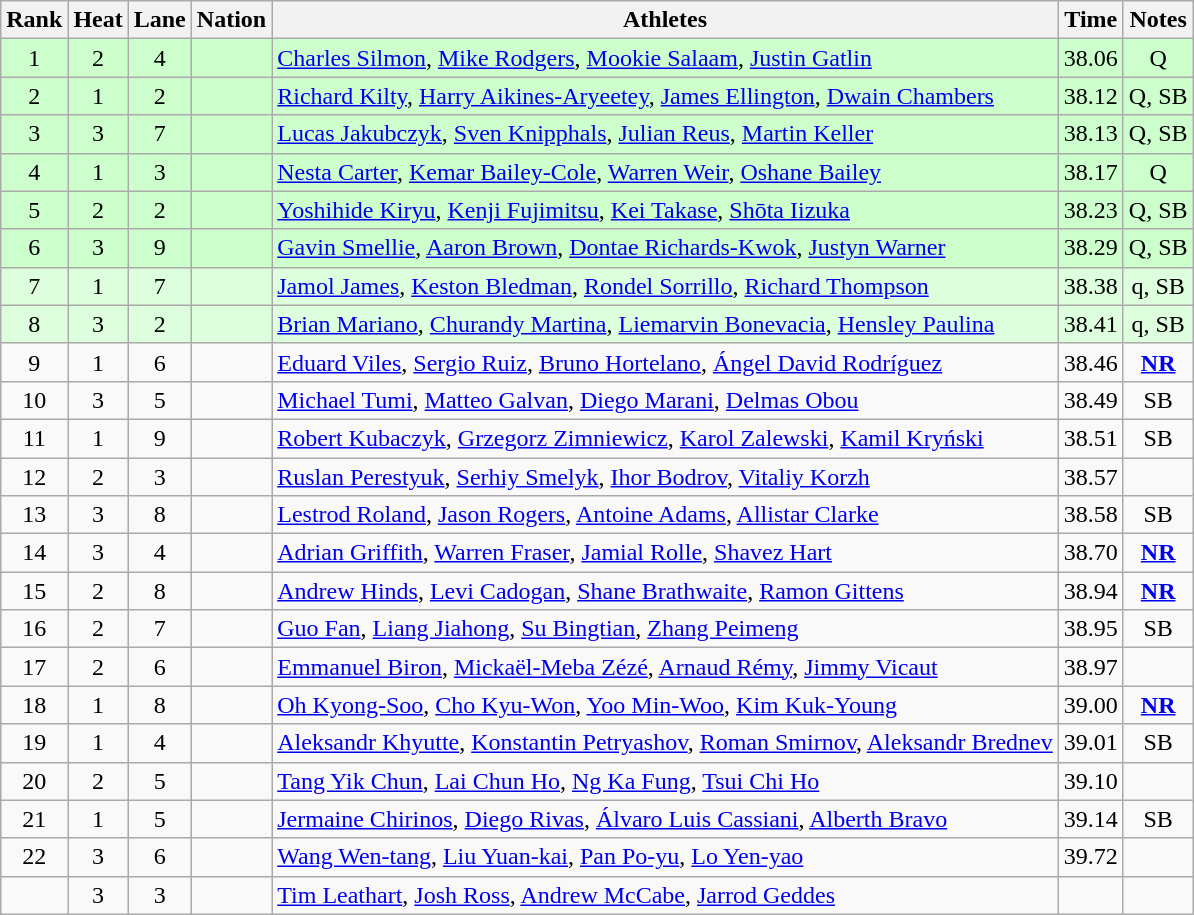<table class="wikitable sortable" style="text-align:center">
<tr>
<th>Rank</th>
<th>Heat</th>
<th>Lane</th>
<th>Nation</th>
<th>Athletes</th>
<th>Time</th>
<th>Notes</th>
</tr>
<tr bgcolor=ccffcc>
<td>1</td>
<td>2</td>
<td>4</td>
<td align=left></td>
<td align=left><a href='#'>Charles Silmon</a>, <a href='#'>Mike Rodgers</a>, <a href='#'>Mookie Salaam</a>, <a href='#'>Justin Gatlin</a></td>
<td>38.06</td>
<td>Q</td>
</tr>
<tr bgcolor=ccffcc>
<td>2</td>
<td>1</td>
<td>2</td>
<td align=left></td>
<td align=left><a href='#'>Richard Kilty</a>, <a href='#'>Harry Aikines-Aryeetey</a>, <a href='#'>James Ellington</a>, <a href='#'>Dwain Chambers</a></td>
<td>38.12</td>
<td>Q, SB</td>
</tr>
<tr bgcolor=ccffcc>
<td>3</td>
<td>3</td>
<td>7</td>
<td align=left></td>
<td align=left><a href='#'>Lucas Jakubczyk</a>, <a href='#'>Sven Knipphals</a>, <a href='#'>Julian Reus</a>, <a href='#'>Martin Keller</a></td>
<td>38.13</td>
<td>Q, SB</td>
</tr>
<tr bgcolor=ccffcc>
<td>4</td>
<td>1</td>
<td>3</td>
<td align=left></td>
<td align=left><a href='#'>Nesta Carter</a>, <a href='#'>Kemar Bailey-Cole</a>, <a href='#'>Warren Weir</a>, <a href='#'>Oshane Bailey</a></td>
<td>38.17</td>
<td>Q</td>
</tr>
<tr bgcolor=ccffcc>
<td>5</td>
<td>2</td>
<td>2</td>
<td align=left></td>
<td align=left><a href='#'>Yoshihide Kiryu</a>, <a href='#'>Kenji Fujimitsu</a>, <a href='#'>Kei Takase</a>, <a href='#'>Shōta Iizuka</a></td>
<td>38.23</td>
<td>Q, SB</td>
</tr>
<tr bgcolor=ccffcc>
<td>6</td>
<td>3</td>
<td>9</td>
<td align=left></td>
<td align=left><a href='#'>Gavin Smellie</a>, <a href='#'>Aaron Brown</a>, <a href='#'>Dontae Richards-Kwok</a>, <a href='#'>Justyn Warner</a></td>
<td>38.29</td>
<td>Q, SB</td>
</tr>
<tr bgcolor=ddffdd>
<td>7</td>
<td>1</td>
<td>7</td>
<td align=left></td>
<td align=left><a href='#'>Jamol James</a>, <a href='#'>Keston Bledman</a>, <a href='#'>Rondel Sorrillo</a>, <a href='#'>Richard Thompson</a></td>
<td>38.38</td>
<td>q, SB</td>
</tr>
<tr bgcolor=ddffdd>
<td>8</td>
<td>3</td>
<td>2</td>
<td align=left></td>
<td align=left><a href='#'>Brian Mariano</a>, <a href='#'>Churandy Martina</a>, <a href='#'>Liemarvin Bonevacia</a>, <a href='#'>Hensley Paulina</a></td>
<td>38.41</td>
<td>q, SB</td>
</tr>
<tr>
<td>9</td>
<td>1</td>
<td>6</td>
<td align=left></td>
<td align=left><a href='#'>Eduard Viles</a>, <a href='#'>Sergio Ruiz</a>, <a href='#'>Bruno Hortelano</a>, <a href='#'>Ángel David Rodríguez</a></td>
<td>38.46</td>
<td><strong><a href='#'>NR</a></strong></td>
</tr>
<tr>
<td>10</td>
<td>3</td>
<td>5</td>
<td align=left></td>
<td align=left><a href='#'>Michael Tumi</a>, <a href='#'>Matteo Galvan</a>, <a href='#'>Diego Marani</a>, <a href='#'>Delmas Obou</a></td>
<td>38.49</td>
<td>SB</td>
</tr>
<tr>
<td>11</td>
<td>1</td>
<td>9</td>
<td align=left></td>
<td align=left><a href='#'>Robert Kubaczyk</a>, <a href='#'>Grzegorz Zimniewicz</a>, <a href='#'>Karol Zalewski</a>, <a href='#'>Kamil Kryński</a></td>
<td>38.51</td>
<td>SB</td>
</tr>
<tr>
<td>12</td>
<td>2</td>
<td>3</td>
<td align=left></td>
<td align=left><a href='#'>Ruslan Perestyuk</a>, <a href='#'>Serhiy Smelyk</a>, <a href='#'>Ihor Bodrov</a>, <a href='#'>Vitaliy Korzh</a></td>
<td>38.57</td>
<td></td>
</tr>
<tr>
<td>13</td>
<td>3</td>
<td>8</td>
<td align=left></td>
<td align=left><a href='#'>Lestrod Roland</a>, <a href='#'>Jason Rogers</a>, <a href='#'>Antoine Adams</a>, <a href='#'>Allistar Clarke</a></td>
<td>38.58</td>
<td>SB</td>
</tr>
<tr>
<td>14</td>
<td>3</td>
<td>4</td>
<td align=left></td>
<td align=left><a href='#'>Adrian Griffith</a>, <a href='#'>Warren Fraser</a>, <a href='#'>Jamial Rolle</a>, <a href='#'>Shavez Hart</a></td>
<td>38.70</td>
<td><strong><a href='#'>NR</a></strong></td>
</tr>
<tr>
<td>15</td>
<td>2</td>
<td>8</td>
<td align=left></td>
<td align=left><a href='#'>Andrew Hinds</a>, <a href='#'>Levi Cadogan</a>, <a href='#'>Shane Brathwaite</a>, <a href='#'>Ramon Gittens</a></td>
<td>38.94</td>
<td><strong><a href='#'>NR</a></strong></td>
</tr>
<tr>
<td>16</td>
<td>2</td>
<td>7</td>
<td align=left></td>
<td align=left><a href='#'>Guo Fan</a>, <a href='#'>Liang Jiahong</a>, <a href='#'>Su Bingtian</a>, <a href='#'>Zhang Peimeng</a></td>
<td>38.95</td>
<td>SB</td>
</tr>
<tr>
<td>17</td>
<td>2</td>
<td>6</td>
<td align=left></td>
<td align=left><a href='#'>Emmanuel Biron</a>, <a href='#'>Mickaël-Meba Zézé</a>, <a href='#'>Arnaud Rémy</a>, <a href='#'>Jimmy Vicaut</a></td>
<td>38.97</td>
<td></td>
</tr>
<tr>
<td>18</td>
<td>1</td>
<td>8</td>
<td align=left></td>
<td align=left><a href='#'>Oh Kyong-Soo</a>, <a href='#'>Cho Kyu-Won</a>, <a href='#'>Yoo Min-Woo</a>, <a href='#'>Kim Kuk-Young</a></td>
<td>39.00</td>
<td><strong><a href='#'>NR</a></strong></td>
</tr>
<tr>
<td>19</td>
<td>1</td>
<td>4</td>
<td align=left></td>
<td align=left><a href='#'>Aleksandr Khyutte</a>, <a href='#'>Konstantin Petryashov</a>, <a href='#'>Roman Smirnov</a>, <a href='#'>Aleksandr Brednev</a></td>
<td>39.01</td>
<td>SB</td>
</tr>
<tr>
<td>20</td>
<td>2</td>
<td>5</td>
<td align=left></td>
<td align=left><a href='#'>Tang Yik Chun</a>, <a href='#'>Lai Chun Ho</a>, <a href='#'>Ng Ka Fung</a>, <a href='#'>Tsui Chi Ho</a></td>
<td>39.10</td>
<td></td>
</tr>
<tr>
<td>21</td>
<td>1</td>
<td>5</td>
<td align=left></td>
<td align=left><a href='#'>Jermaine Chirinos</a>, <a href='#'>Diego Rivas</a>, <a href='#'>Álvaro Luis Cassiani</a>, <a href='#'>Alberth Bravo</a></td>
<td>39.14</td>
<td>SB</td>
</tr>
<tr>
<td>22</td>
<td>3</td>
<td>6</td>
<td align=left></td>
<td align=left><a href='#'>Wang Wen-tang</a>, <a href='#'>Liu Yuan-kai</a>, <a href='#'>Pan Po-yu</a>, <a href='#'>Lo Yen-yao</a></td>
<td>39.72</td>
<td></td>
</tr>
<tr>
<td></td>
<td>3</td>
<td>3</td>
<td align=left></td>
<td align=left><a href='#'>Tim Leathart</a>, <a href='#'>Josh Ross</a>, <a href='#'>Andrew McCabe</a>, <a href='#'>Jarrod Geddes</a></td>
<td></td>
<td></td>
</tr>
</table>
